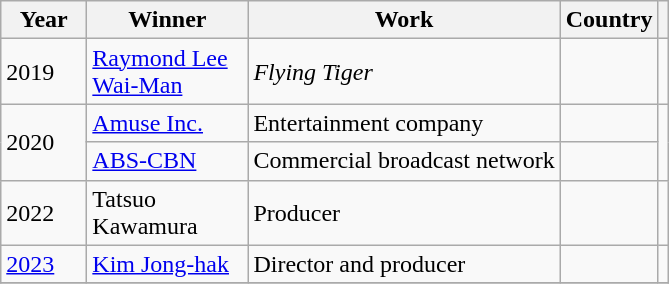<table class="wikitable" | align=center>
<tr>
<th style="width:50px">Year</th>
<th style="width:100px">Winner</th>
<th>Work</th>
<th>Country</th>
<th></th>
</tr>
<tr>
<td rowspan="1">2019</td>
<td><a href='#'>Raymond Lee Wai-Man</a></td>
<td><em>Flying Tiger</em></td>
<td></td>
<td rowspan="1" style="text-align: center;"></td>
</tr>
<tr>
<td rowspan="2">2020</td>
<td><a href='#'>Amuse Inc.</a></td>
<td>Entertainment company</td>
<td></td>
<td rowspan="2" style="text-align: center;"></td>
</tr>
<tr>
<td><a href='#'>ABS-CBN</a></td>
<td>Commercial broadcast network</td>
<td></td>
</tr>
<tr>
<td rowspan="1">2022</td>
<td>Tatsuo Kawamura</td>
<td>Producer</td>
<td></td>
<td style="text-align: center;"></td>
</tr>
<tr>
<td><a href='#'>2023</a></td>
<td><a href='#'>Kim Jong-hak</a></td>
<td>Director and producer</td>
<td></td>
<td style="text-align: center;"></td>
</tr>
<tr>
</tr>
</table>
